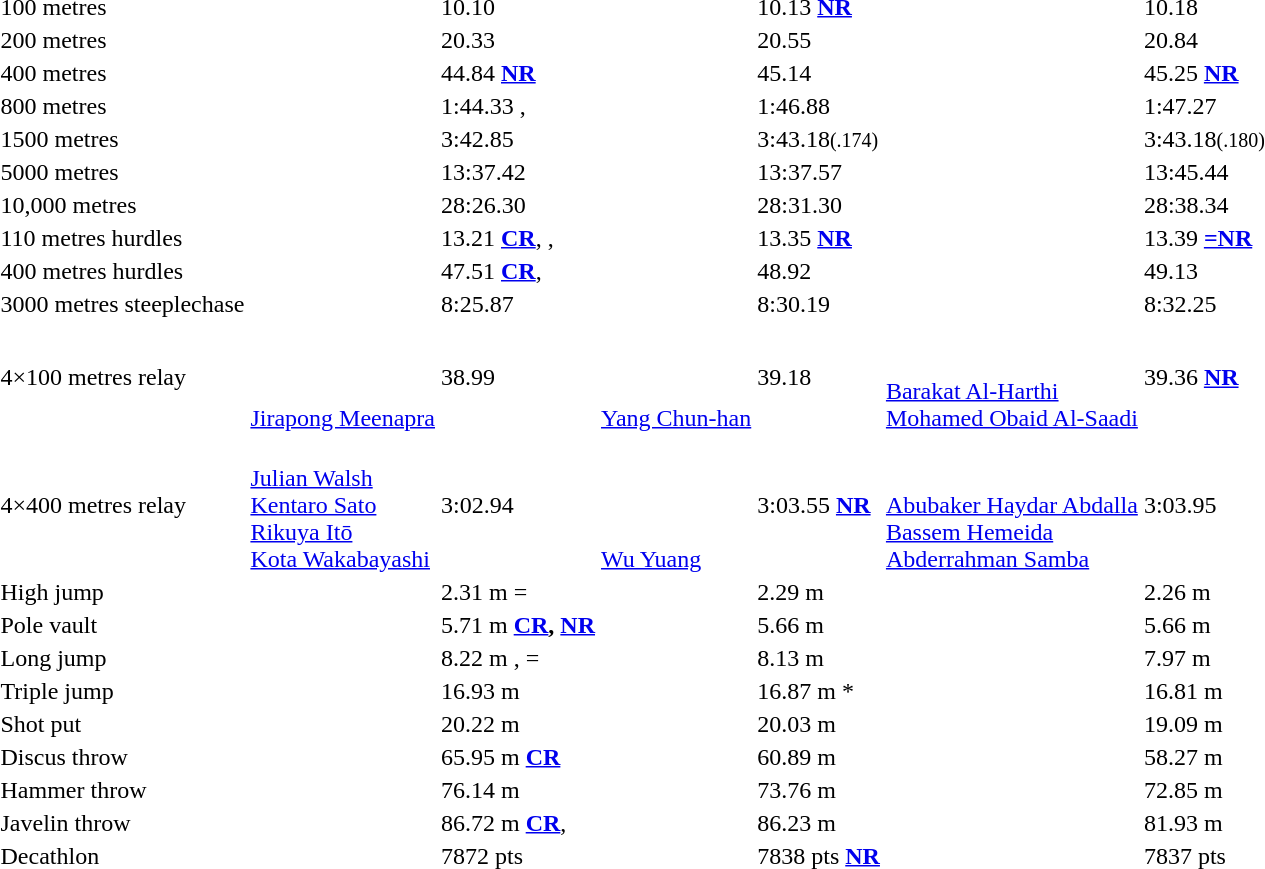<table>
<tr>
<td>100 metres<br></td>
<td></td>
<td>10.10</td>
<td></td>
<td>10.13 <strong><a href='#'>NR</a></strong></td>
<td></td>
<td>10.18 </td>
</tr>
<tr>
<td>200 metres<br></td>
<td></td>
<td>20.33</td>
<td></td>
<td>20.55</td>
<td></td>
<td>20.84</td>
</tr>
<tr>
<td>400 metres<br></td>
<td></td>
<td>44.84 <strong><a href='#'>NR</a></strong></td>
<td></td>
<td>45.14 </td>
<td></td>
<td>45.25 <strong><a href='#'>NR</a></strong></td>
</tr>
<tr>
<td>800 metres<br></td>
<td></td>
<td>1:44.33 , </td>
<td></td>
<td>1:46.88 </td>
<td></td>
<td>1:47.27</td>
</tr>
<tr>
<td>1500 metres<br></td>
<td></td>
<td>3:42.85 </td>
<td></td>
<td>3:43.18<small>(.174)</small> </td>
<td></td>
<td>3:43.18<small>(.180)</small> </td>
</tr>
<tr>
<td>5000 metres<br></td>
<td></td>
<td>13:37.42</td>
<td></td>
<td>13:37.57</td>
<td></td>
<td>13:45.44</td>
</tr>
<tr>
<td>10,000 metres<br></td>
<td></td>
<td>28:26.30 </td>
<td></td>
<td>28:31.30 </td>
<td></td>
<td>28:38.34 </td>
</tr>
<tr>
<td>110 metres hurdles<br></td>
<td></td>
<td>13.21 <strong><a href='#'>CR</a></strong>, , </td>
<td></td>
<td>13.35 <strong><a href='#'>NR</a></strong></td>
<td></td>
<td>13.39 <strong><a href='#'>=NR</a></strong></td>
</tr>
<tr>
<td>400 metres hurdles<br></td>
<td></td>
<td>47.51 <strong><a href='#'>CR</a></strong>, </td>
<td></td>
<td>48.92 </td>
<td></td>
<td>49.13 </td>
</tr>
<tr>
<td>3000 metres steeplechase<br></td>
<td></td>
<td>8:25.87 </td>
<td></td>
<td>8:30.19</td>
<td></td>
<td>8:32.25</td>
</tr>
<tr>
<td>4×100 metres relay<br></td>
<td><br><br><br><a href='#'>Jirapong Meenapra</a><br></td>
<td>38.99</td>
<td><br><br><br><a href='#'>Yang Chun-han</a><br></td>
<td>39.18 </td>
<td><br><br><a href='#'>Barakat Al-Harthi</a><br><a href='#'>Mohamed Obaid Al-Saadi</a><br></td>
<td>39.36 <strong><a href='#'>NR</a></strong></td>
</tr>
<tr>
<td>4×400 metres relay<br></td>
<td><br><a href='#'>Julian Walsh</a><br><a href='#'>Kentaro Sato</a><br><a href='#'>Rikuya Itō</a><br><a href='#'>Kota Wakabayashi</a></td>
<td>3:02.94</td>
<td><br><br><br><br><a href='#'>Wu Yuang</a></td>
<td>3:03.55 <strong><a href='#'>NR</a></strong></td>
<td><br><br><a href='#'>Abubaker Haydar Abdalla</a><br><a href='#'>Bassem Hemeida</a><br><a href='#'>Abderrahman Samba</a></td>
<td>3:03.95</td>
</tr>
<tr>
<td>High jump<br></td>
<td></td>
<td>2.31 m =</td>
<td></td>
<td>2.29 m</td>
<td></td>
<td>2.26 m</td>
</tr>
<tr>
<td>Pole vault<br></td>
<td></td>
<td>5.71 m <strong><a href='#'>CR</a>, <a href='#'>NR</a></strong></td>
<td></td>
<td>5.66 m </td>
<td></td>
<td>5.66 m </td>
</tr>
<tr>
<td>Long jump<br></td>
<td></td>
<td>8.22 m , =</td>
<td></td>
<td>8.13 m </td>
<td></td>
<td>7.97 m </td>
</tr>
<tr>
<td>Triple jump<br></td>
<td></td>
<td>16.93 m </td>
<td></td>
<td>16.87 m *</td>
<td></td>
<td>16.81 m</td>
</tr>
<tr>
<td>Shot put<br></td>
<td></td>
<td>20.22 m </td>
<td></td>
<td>20.03 m </td>
<td></td>
<td>19.09 m</td>
</tr>
<tr>
<td>Discus throw<br></td>
<td></td>
<td>65.95 m <strong><a href='#'>CR</a></strong></td>
<td></td>
<td>60.89 m</td>
<td></td>
<td>58.27 m </td>
</tr>
<tr>
<td>Hammer throw<br></td>
<td></td>
<td>76.14 m </td>
<td></td>
<td>73.76 m</td>
<td></td>
<td>72.85 m</td>
</tr>
<tr>
<td>Javelin throw<br></td>
<td></td>
<td>86.72 m <strong><a href='#'>CR</a></strong>, </td>
<td></td>
<td>86.23 m </td>
<td></td>
<td>81.93 m</td>
</tr>
<tr>
<td>Decathlon<br></td>
<td></td>
<td>7872 pts </td>
<td></td>
<td>7838 pts <strong><a href='#'>NR</a></strong></td>
<td></td>
<td>7837 pts </td>
</tr>
</table>
